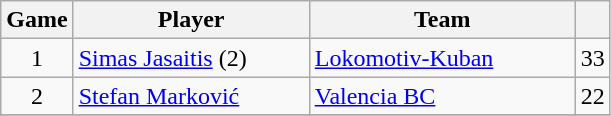<table class="wikitable sortable" style="text-align: center;">
<tr>
<th align="center">Game</th>
<th align="center" width=150>Player</th>
<th align="center" width=170>Team</th>
<th align="center"></th>
</tr>
<tr>
<td>1</td>
<td align="left"> <a href='#'>Simas Jasaitis</a> (2)</td>
<td align="left"> <a href='#'>Lokomotiv-Kuban</a></td>
<td>33</td>
</tr>
<tr>
<td>2</td>
<td align="left"> <a href='#'>Stefan Marković</a></td>
<td align="left"> <a href='#'>Valencia BC</a></td>
<td>22</td>
</tr>
<tr>
</tr>
</table>
